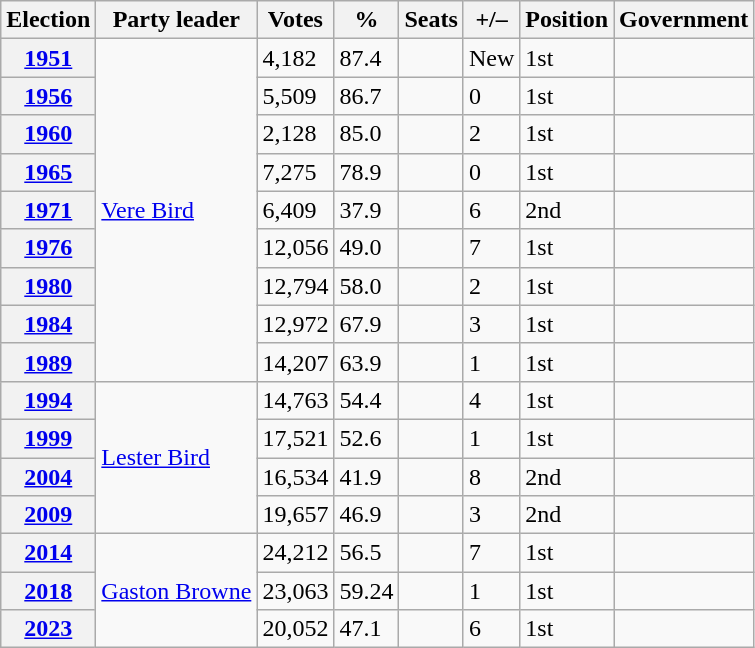<table class=wikitable style="text-align: left;">
<tr>
<th>Election</th>
<th>Party leader</th>
<th>Votes</th>
<th>%</th>
<th>Seats</th>
<th>+/–</th>
<th>Position</th>
<th>Government</th>
</tr>
<tr>
<th><a href='#'>1951</a></th>
<td rowspan="9"><a href='#'>Vere Bird</a></td>
<td>4,182</td>
<td>87.4</td>
<td></td>
<td>New</td>
<td>1st</td>
<td></td>
</tr>
<tr>
<th><a href='#'>1956</a></th>
<td>5,509</td>
<td>86.7</td>
<td></td>
<td> 0</td>
<td> 1st</td>
<td></td>
</tr>
<tr>
<th><a href='#'>1960</a></th>
<td>2,128</td>
<td>85.0</td>
<td></td>
<td> 2</td>
<td> 1st</td>
<td></td>
</tr>
<tr>
<th><a href='#'>1965</a></th>
<td>7,275</td>
<td>78.9</td>
<td></td>
<td> 0</td>
<td> 1st</td>
<td></td>
</tr>
<tr>
<th><a href='#'>1971</a></th>
<td>6,409</td>
<td>37.9</td>
<td></td>
<td> 6</td>
<td> 2nd</td>
<td></td>
</tr>
<tr>
<th><a href='#'>1976</a></th>
<td>12,056</td>
<td>49.0</td>
<td></td>
<td> 7</td>
<td> 1st</td>
<td></td>
</tr>
<tr>
<th><a href='#'>1980</a></th>
<td>12,794</td>
<td>58.0</td>
<td></td>
<td> 2</td>
<td> 1st</td>
<td></td>
</tr>
<tr>
<th><a href='#'>1984</a></th>
<td>12,972</td>
<td>67.9</td>
<td></td>
<td> 3</td>
<td> 1st</td>
<td></td>
</tr>
<tr>
<th><a href='#'>1989</a></th>
<td>14,207</td>
<td>63.9</td>
<td></td>
<td> 1</td>
<td> 1st</td>
<td></td>
</tr>
<tr>
<th><a href='#'>1994</a></th>
<td rowspan="4"><a href='#'>Lester Bird</a></td>
<td>14,763</td>
<td>54.4</td>
<td></td>
<td> 4</td>
<td> 1st</td>
<td></td>
</tr>
<tr>
<th><a href='#'>1999</a></th>
<td>17,521</td>
<td>52.6</td>
<td></td>
<td> 1</td>
<td> 1st</td>
<td></td>
</tr>
<tr>
<th><a href='#'>2004</a></th>
<td>16,534</td>
<td>41.9</td>
<td></td>
<td> 8</td>
<td> 2nd</td>
<td></td>
</tr>
<tr>
<th><a href='#'>2009</a></th>
<td>19,657</td>
<td>46.9</td>
<td></td>
<td> 3</td>
<td> 2nd</td>
<td></td>
</tr>
<tr>
<th><a href='#'>2014</a></th>
<td rowspan="3"><a href='#'>Gaston Browne</a></td>
<td>24,212</td>
<td>56.5</td>
<td></td>
<td> 7</td>
<td> 1st</td>
<td></td>
</tr>
<tr>
<th><a href='#'>2018</a></th>
<td>23,063</td>
<td>59.24</td>
<td></td>
<td> 1</td>
<td> 1st</td>
<td></td>
</tr>
<tr>
<th><a href='#'>2023</a></th>
<td>20,052</td>
<td>47.1</td>
<td></td>
<td> 6</td>
<td> 1st</td>
<td></td>
</tr>
</table>
